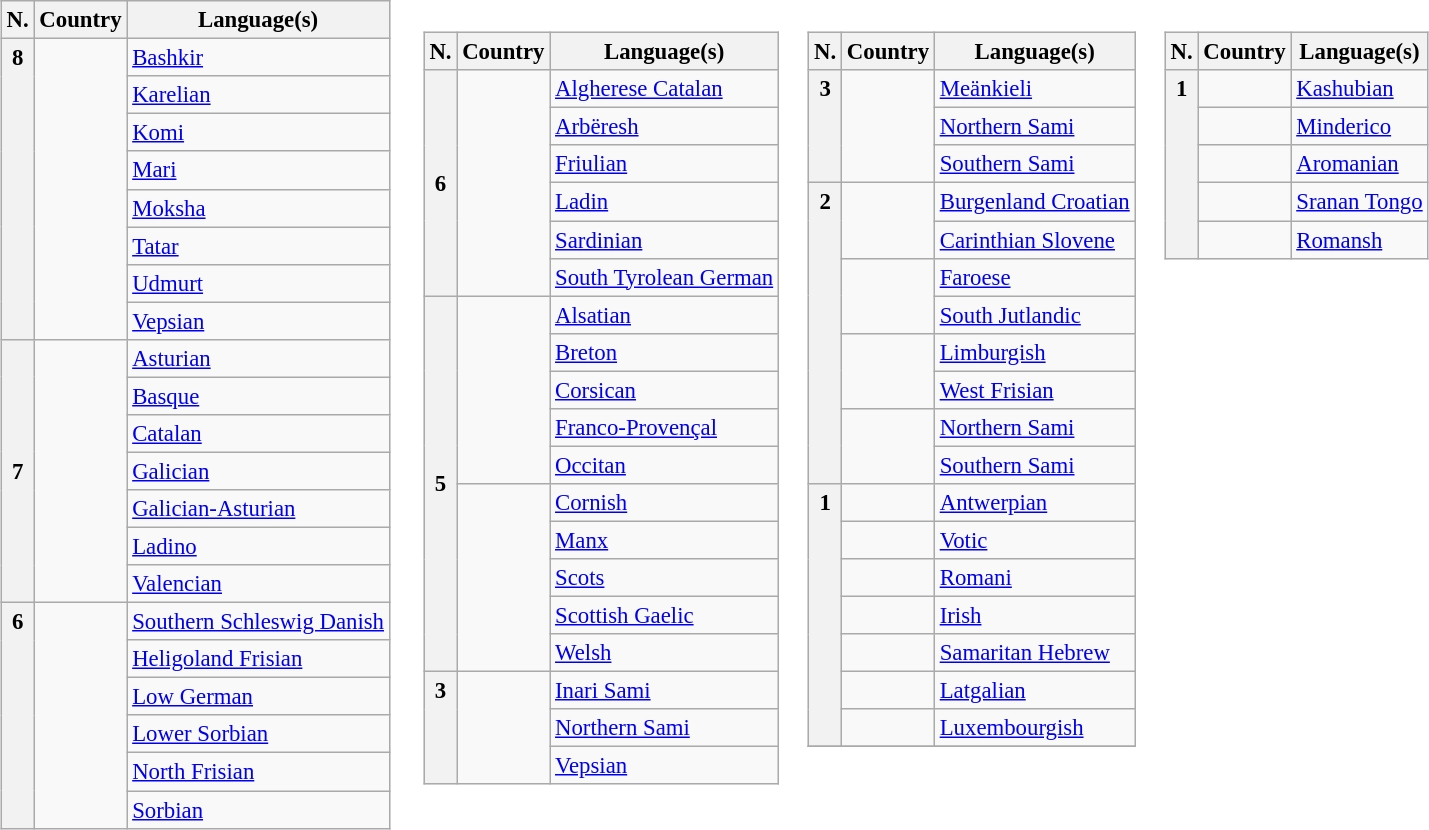<table>
<tr style="vertical-align:top">
<td><br><table class="wikitable" style="font-size:95%">
<tr>
<th scope="col">N.</th>
<th>Country</th>
<th>Language(s)</th>
</tr>
<tr>
<th scope="row" style="vertical-align:top;" rowspan="8">8</th>
<td scope="row" style="vertical-align:top;" rowspan="8"></td>
<td><a href='#'>Bashkir</a></td>
</tr>
<tr>
<td><a href='#'>Karelian</a></td>
</tr>
<tr>
<td><a href='#'>Komi</a></td>
</tr>
<tr>
<td><a href='#'>Mari</a></td>
</tr>
<tr>
<td><a href='#'>Moksha</a></td>
</tr>
<tr>
<td><a href='#'>Tatar</a></td>
</tr>
<tr>
<td><a href='#'>Udmurt</a></td>
</tr>
<tr>
<td><a href='#'>Vepsian</a></td>
</tr>
<tr>
<th rowspan="7">7</th>
<td rowspan="7"></td>
<td><a href='#'>Asturian</a></td>
</tr>
<tr>
<td><a href='#'>Basque</a></td>
</tr>
<tr>
<td><a href='#'>Catalan</a></td>
</tr>
<tr>
<td><a href='#'>Galician</a></td>
</tr>
<tr>
<td><a href='#'>Galician-Asturian</a></td>
</tr>
<tr>
<td><a href='#'>Ladino</a></td>
</tr>
<tr>
<td><a href='#'>Valencian</a></td>
</tr>
<tr>
<th scope="row" style="vertical-align:top;" rowspan="6">6</th>
<td scope="row" style="vertical-align:top;" rowspan="6"></td>
<td><a href='#'>Southern Schleswig Danish</a></td>
</tr>
<tr>
<td><a href='#'>Heligoland Frisian</a></td>
</tr>
<tr>
<td><a href='#'>Low German</a></td>
</tr>
<tr>
<td><a href='#'>Lower Sorbian</a></td>
</tr>
<tr>
<td><a href='#'>North Frisian</a></td>
</tr>
<tr>
<td><a href='#'>Sorbian</a></td>
</tr>
</table>
</td>
<td><br><table>
<tr style="vertical-align:top">
<td><br><table class="wikitable" style="font-size:95%">
<tr>
<th scope="col">N.</th>
<th>Country</th>
<th>Language(s)</th>
</tr>
<tr>
<th rowspan="6">6</th>
<td rowspan="6"></td>
<td><a href='#'>Algherese Catalan</a></td>
</tr>
<tr>
<td><a href='#'>Arbëresh</a></td>
</tr>
<tr>
<td><a href='#'>Friulian</a></td>
</tr>
<tr>
<td><a href='#'>Ladin</a></td>
</tr>
<tr>
<td><a href='#'>Sardinian</a></td>
</tr>
<tr>
<td><a href='#'>South Tyrolean German</a></td>
</tr>
<tr>
<th rowspan="10">5</th>
<td rowspan="5"></td>
<td><a href='#'>Alsatian</a></td>
</tr>
<tr>
<td><a href='#'>Breton</a></td>
</tr>
<tr>
<td><a href='#'>Corsican</a></td>
</tr>
<tr>
<td><a href='#'>Franco-Provençal</a></td>
</tr>
<tr>
<td><a href='#'>Occitan</a></td>
</tr>
<tr>
<td scope="row" style="vertical-align:top;" rowspan="5"></td>
<td><a href='#'>Cornish</a></td>
</tr>
<tr>
<td><a href='#'>Manx</a></td>
</tr>
<tr>
<td><a href='#'>Scots</a></td>
</tr>
<tr>
<td><a href='#'>Scottish Gaelic</a></td>
</tr>
<tr>
<td><a href='#'>Welsh</a></td>
</tr>
<tr>
<th scope="row" style="vertical-align:top;" rowspan="3">3</th>
<td scope="row" style="vertical-align:top;" rowspan="3"></td>
<td><a href='#'>Inari Sami</a></td>
</tr>
<tr>
<td><a href='#'>Northern Sami</a></td>
</tr>
<tr>
<td><a href='#'>Vepsian</a></td>
</tr>
</table>
</td>
<td><br><table class="wikitable" style="font-size:95%">
<tr>
<th scope="col">N.</th>
<th>Country</th>
<th>Language(s)</th>
</tr>
<tr>
<th scope="row" style="vertical-align:top;" rowspan="3">3</th>
<td scope="row" style="vertical-align:top;" rowspan="3"></td>
<td><a href='#'>Meänkieli</a></td>
</tr>
<tr>
<td><a href='#'>Northern Sami</a></td>
</tr>
<tr>
<td><a href='#'>Southern Sami</a></td>
</tr>
<tr>
<th scope="row" style="vertical-align:top;" rowspan="8">2</th>
<td scope="row" style="vertical-align:top;" rowspan="2"></td>
<td><a href='#'>Burgenland Croatian</a></td>
</tr>
<tr>
<td><a href='#'>Carinthian Slovene</a></td>
</tr>
<tr>
<td scope="row" style="vertical-align:top;" rowspan="2"></td>
<td><a href='#'>Faroese</a></td>
</tr>
<tr>
<td><a href='#'>South Jutlandic</a></td>
</tr>
<tr>
<td scope="row" style="vertical-align:top;" rowspan="2"></td>
<td><a href='#'>Limburgish</a></td>
</tr>
<tr>
<td><a href='#'>West Frisian</a></td>
</tr>
<tr>
<td scope="row" style="vertical-align:top;" rowspan="2"></td>
<td><a href='#'>Northern Sami</a></td>
</tr>
<tr>
<td><a href='#'>Southern Sami</a></td>
</tr>
<tr>
<th scope="row" style="vertical-align:top;" rowspan="7">1</th>
<td scope="row" style="vertical-align:top;" rowspan="1"></td>
<td><a href='#'>Antwerpian</a></td>
</tr>
<tr>
<td scope="row" style="vertical-align:top;" rowspan="1"></td>
<td><a href='#'>Votic</a></td>
</tr>
<tr>
<td scope="row" style="vertical-align:top;" rowspan="1"></td>
<td><a href='#'>Romani</a></td>
</tr>
<tr>
<td scope="row" style="vertical-align:top;" rowspan="1"></td>
<td><a href='#'>Irish</a></td>
</tr>
<tr>
<td scope="row" style="vertical-align:top;" rowspan="1"></td>
<td><a href='#'>Samaritan Hebrew</a></td>
</tr>
<tr>
<td scope="row" style="vertical-align:top;" rowspan="1"></td>
<td><a href='#'>Latgalian</a></td>
</tr>
<tr>
<td scope="row" style="vertical-align:top;" rowspan="1"></td>
<td><a href='#'>Luxembourgish</a></td>
</tr>
<tr>
</tr>
</table>
</td>
<td><br><table class="wikitable" style="font-size:95%">
<tr>
<th scope="col">N.</th>
<th>Country</th>
<th>Language(s)</th>
</tr>
<tr>
<th scope="row" style="vertical-align:top;" rowspan="5">1</th>
<td scope="row" style="vertical-align:top;" rowspan="1"></td>
<td><a href='#'>Kashubian</a></td>
</tr>
<tr>
<td scope="row" style="vertical-align:top;" rowspan="1"></td>
<td><a href='#'>Minderico</a></td>
</tr>
<tr>
<td scope="row" style="vertical-align:top;" rowspan="1"></td>
<td><a href='#'>Aromanian</a></td>
</tr>
<tr>
<td scope="row" style="vertical-align:top;" rowspan="1"></td>
<td><a href='#'>Sranan Tongo</a></td>
</tr>
<tr>
<td scope="row" style="vertical-align:top;" rowspan="1"></td>
<td><a href='#'>Romansh</a></td>
</tr>
</table>
</td>
</tr>
</table>
</td>
</tr>
</table>
